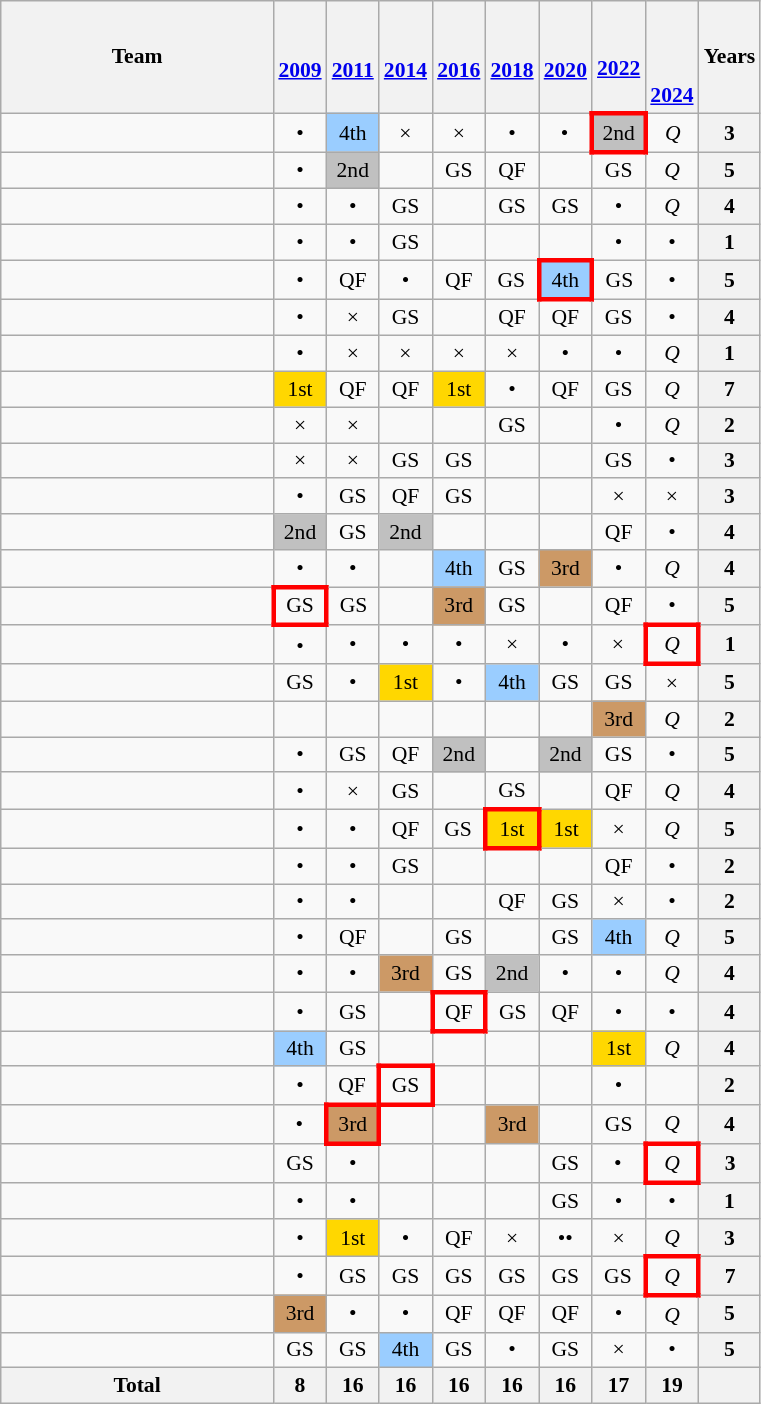<table class="wikitable" style="text-align:center; font-size:90%">
<tr>
<th width=175>Team</th>
<th><br><a href='#'>2009</a></th>
<th><br><a href='#'>2011</a></th>
<th><br><a href='#'>2014</a></th>
<th><br><a href='#'>2016</a></th>
<th><br><a href='#'>2018</a></th>
<th><br><a href='#'>2020</a></th>
<th><br><a href='#'>2022</a></th>
<th><br><br><br><a href='#'>2024</a></th>
<th>Years</th>
</tr>
<tr>
<td align=left></td>
<td>•</td>
<td bgcolor=#9acdff>4th</td>
<td>×</td>
<td>×</td>
<td>•</td>
<td>•</td>
<td style="border: 3px solid red" bgcolor=Silver>2nd</td>
<td><em>Q</em></td>
<th>3</th>
</tr>
<tr>
<td align=left></td>
<td>•</td>
<td bgcolor=Silver>2nd</td>
<td></td>
<td>GS</td>
<td>QF</td>
<td></td>
<td>GS</td>
<td><em>Q</em></td>
<th>5</th>
</tr>
<tr>
<td align=left></td>
<td>•</td>
<td>•</td>
<td>GS</td>
<td></td>
<td>GS</td>
<td>GS</td>
<td>•</td>
<td><em>Q</em></td>
<th>4</th>
</tr>
<tr>
<td align=left></td>
<td>•</td>
<td>•</td>
<td>GS</td>
<td></td>
<td></td>
<td></td>
<td>•</td>
<td>•</td>
<th>1</th>
</tr>
<tr>
<td align=left></td>
<td>•</td>
<td>QF</td>
<td>•</td>
<td>QF</td>
<td>GS</td>
<td style="border: 3px solid red" bgcolor=#9acdff>4th</td>
<td>GS</td>
<td>•</td>
<th>5</th>
</tr>
<tr>
<td align=left></td>
<td>•</td>
<td>×</td>
<td>GS</td>
<td></td>
<td>QF</td>
<td>QF</td>
<td>GS</td>
<td>•</td>
<th>4</th>
</tr>
<tr>
<td align=left></td>
<td>•</td>
<td>×</td>
<td>×</td>
<td>×</td>
<td>×</td>
<td>•</td>
<td>•</td>
<td><em>Q</em></td>
<th>1</th>
</tr>
<tr>
<td align=left></td>
<td bgcolor=Gold>1st</td>
<td>QF</td>
<td>QF</td>
<td bgcolor=Gold>1st</td>
<td>•</td>
<td>QF</td>
<td>GS</td>
<td><em>Q</em></td>
<th>7</th>
</tr>
<tr>
<td align=left></td>
<td>×</td>
<td>×</td>
<td></td>
<td></td>
<td>GS</td>
<td></td>
<td>•</td>
<td><em>Q</em></td>
<th>2</th>
</tr>
<tr>
<td align=left></td>
<td>×</td>
<td>×</td>
<td>GS</td>
<td>GS</td>
<td></td>
<td></td>
<td>GS</td>
<td>•</td>
<th>3</th>
</tr>
<tr>
<td align=left></td>
<td>•</td>
<td>GS</td>
<td>QF</td>
<td>GS</td>
<td></td>
<td></td>
<td>×</td>
<td>×</td>
<th>3</th>
</tr>
<tr>
<td align=left></td>
<td bgcolor=Silver>2nd</td>
<td>GS</td>
<td bgcolor=Silver>2nd</td>
<td></td>
<td></td>
<td></td>
<td>QF</td>
<td>•</td>
<th>4</th>
</tr>
<tr>
<td align=left></td>
<td>•</td>
<td>•</td>
<td></td>
<td bgcolor=#9acdff>4th</td>
<td>GS</td>
<td bgcolor=#cc9966>3rd</td>
<td>•</td>
<td><em>Q</em></td>
<th>4</th>
</tr>
<tr>
<td align=left></td>
<td style="border: 3px solid red">GS</td>
<td>GS</td>
<td></td>
<td bgcolor=#cc9966>3rd</td>
<td>GS</td>
<td></td>
<td>QF</td>
<td>•</td>
<th>5</th>
</tr>
<tr>
<td align=left></td>
<td>•</td>
<td>•</td>
<td>•</td>
<td>•</td>
<td>×</td>
<td>•</td>
<td>×</td>
<td style="border: 3px solid red"><em>Q</em></td>
<th>1</th>
</tr>
<tr>
<td align=left></td>
<td>GS</td>
<td>•</td>
<td bgcolor=Gold>1st</td>
<td>•</td>
<td bgcolor=#9acdff>4th</td>
<td>GS</td>
<td>GS</td>
<td>×</td>
<th>5</th>
</tr>
<tr>
<td align=left></td>
<td></td>
<td></td>
<td></td>
<td></td>
<td></td>
<td></td>
<td bgcolor=#cc9966>3rd</td>
<td><em>Q</em></td>
<th>2</th>
</tr>
<tr>
<td align=left></td>
<td>•</td>
<td>GS</td>
<td>QF</td>
<td bgcolor=Silver>2nd</td>
<td></td>
<td bgcolor=Silver>2nd</td>
<td>GS</td>
<td>•</td>
<th>5</th>
</tr>
<tr>
<td align=left></td>
<td>•</td>
<td>×</td>
<td>GS</td>
<td></td>
<td>GS</td>
<td></td>
<td>QF</td>
<td><em>Q</em></td>
<th>4</th>
</tr>
<tr>
<td align=left></td>
<td>•</td>
<td>•</td>
<td>QF</td>
<td>GS</td>
<td style="border: 3px solid red" bgcolor=Gold>1st</td>
<td bgcolor=Gold>1st</td>
<td>×</td>
<td><em>Q</em></td>
<th>5</th>
</tr>
<tr>
<td align=left></td>
<td>•</td>
<td>•</td>
<td>GS</td>
<td></td>
<td></td>
<td></td>
<td>QF</td>
<td>•</td>
<th>2</th>
</tr>
<tr>
<td align=left></td>
<td>•</td>
<td>•</td>
<td></td>
<td></td>
<td>QF</td>
<td>GS</td>
<td>×</td>
<td>•</td>
<th>2</th>
</tr>
<tr>
<td align=left></td>
<td>•</td>
<td>QF</td>
<td></td>
<td>GS</td>
<td></td>
<td>GS</td>
<td bgcolor=#9acdff>4th</td>
<td><em>Q</em></td>
<th>5</th>
</tr>
<tr>
<td align=left></td>
<td>•</td>
<td>•</td>
<td bgcolor=#cc9966>3rd</td>
<td>GS</td>
<td bgcolor=Silver>2nd</td>
<td>•</td>
<td>•</td>
<td><em>Q</em></td>
<th>4</th>
</tr>
<tr>
<td align=left></td>
<td>•</td>
<td>GS</td>
<td></td>
<td style="border: 3px solid red">QF</td>
<td>GS</td>
<td>QF</td>
<td>•</td>
<td>•</td>
<th>4</th>
</tr>
<tr>
<td align=left></td>
<td bgcolor=#9acdff>4th</td>
<td>GS</td>
<td></td>
<td></td>
<td></td>
<td></td>
<td bgcolor=Gold>1st</td>
<td><em>Q</em></td>
<th>4</th>
</tr>
<tr>
<td align=left></td>
<td>•</td>
<td>QF</td>
<td style="border: 3px solid red">GS</td>
<td></td>
<td></td>
<td></td>
<td>•</td>
<td></td>
<th>2</th>
</tr>
<tr>
<td align=left></td>
<td>•</td>
<td style="border: 3px solid red" bgcolor=#cc9966>3rd</td>
<td></td>
<td></td>
<td bgcolor="#cc9966">3rd</td>
<td></td>
<td>GS</td>
<td><em>Q</em></td>
<th>4</th>
</tr>
<tr>
<td align=left></td>
<td>GS</td>
<td>•</td>
<td></td>
<td></td>
<td></td>
<td>GS</td>
<td>•</td>
<td style="border: 3px solid red"><em>Q</em></td>
<th>3</th>
</tr>
<tr>
<td align=left></td>
<td>•</td>
<td>•</td>
<td></td>
<td></td>
<td></td>
<td>GS</td>
<td>•</td>
<td>•</td>
<th>1</th>
</tr>
<tr>
<td align=left></td>
<td>•</td>
<td bgcolor=Gold>1st</td>
<td>•</td>
<td>QF</td>
<td>×</td>
<td>••</td>
<td>×</td>
<td><em>Q</em></td>
<th>3</th>
</tr>
<tr>
<td align=left></td>
<td>•</td>
<td>GS</td>
<td>GS</td>
<td>GS</td>
<td>GS</td>
<td>GS</td>
<td>GS</td>
<td style="border: 3px solid red"><em>Q</em></td>
<th>7</th>
</tr>
<tr>
<td align=left></td>
<td bgcolor="#cc9966">3rd</td>
<td>•</td>
<td>•</td>
<td>QF</td>
<td>QF</td>
<td>QF</td>
<td>•</td>
<td><em>Q</em></td>
<th>5</th>
</tr>
<tr>
<td align=left></td>
<td>GS</td>
<td>GS</td>
<td bgcolor="#9acdff">4th</td>
<td>GS</td>
<td>•</td>
<td>GS</td>
<td>×</td>
<td>•</td>
<th>5</th>
</tr>
<tr>
<th>Total</th>
<th>8</th>
<th>16</th>
<th>16</th>
<th>16</th>
<th>16</th>
<th>16</th>
<th>17</th>
<th>19</th>
<th></th>
</tr>
</table>
